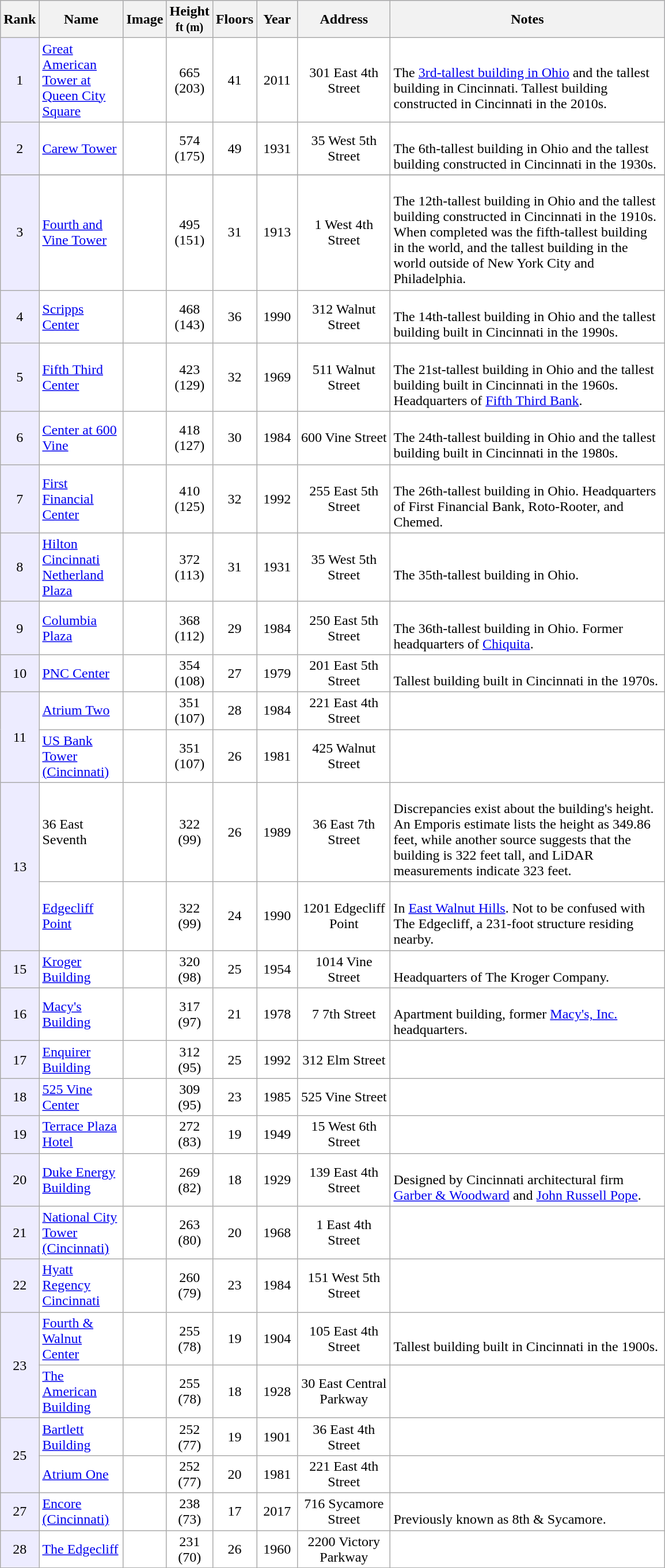<table class="wikitable sortable" style="border:#999; background:#fff; text-align: center">
<tr style="background:#bdbbd7;">
<th scope=col style="width:20px;">Rank</th>
<th scope=col style="width:90px;">Name</th>
<th scope=col class="unsortable">Image</th>
<th scope=col style="width:40px;">Height<br><small>ft (m)</small></th>
<th scope=col style="width:40px;">Floors</th>
<th scope=col style="width:40px;">Year</th>
<th scope=col style="width:100px;">Address</th>
<th scope=col class="unsortable" style="width:310px;">Notes</th>
</tr>
<tr style>
<td style="text-align:center; background:#edecff;">1</td>
<td align=left><a href='#'>Great American Tower at Queen City Square</a></td>
<td></td>
<td>665 (203)</td>
<td>41</td>
<td>2011</td>
<td>301 East 4th Street</td>
<td align=left><br>The <a href='#'>3rd-tallest building in Ohio</a> and the tallest building in Cincinnati. Tallest building constructed in Cincinnati in the 2010s.</td>
</tr>
<tr style>
<td style="text-align:center; background:#edecff;">2</td>
<td align=left><a href='#'>Carew Tower</a></td>
<td></td>
<td>574 (175)</td>
<td>49</td>
<td>1931</td>
<td>35 West 5th Street</td>
<td align=left><br>The 6th-tallest building in Ohio and the tallest building constructed in Cincinnati in the 1930s.</td>
</tr>
<tr>
</tr>
<tr style>
<td style="text-align:center; background:#edecff;">3</td>
<td align=left><a href='#'>Fourth and Vine Tower</a></td>
<td></td>
<td>495 (151)</td>
<td>31</td>
<td>1913</td>
<td>1 West 4th Street</td>
<td align=left><br>The 12th-tallest building in Ohio and the tallest building constructed in Cincinnati in the 1910s. When completed was the fifth-tallest building in the world, and the tallest building in the world outside of New York City and Philadelphia.</td>
</tr>
<tr>
<td style="text-align:center; background:#edecff;">4</td>
<td align=left><a href='#'>Scripps Center</a></td>
<td></td>
<td>468 (143)</td>
<td>36</td>
<td>1990</td>
<td>312 Walnut Street</td>
<td align=left><br>The 14th-tallest building in Ohio and the tallest building built in Cincinnati in the 1990s.</td>
</tr>
<tr>
<td style="text-align:center; background:#edecff;">5</td>
<td align=left><a href='#'>Fifth Third Center</a></td>
<td></td>
<td>423 (129)</td>
<td>32</td>
<td>1969</td>
<td>511 Walnut Street</td>
<td align=left><br>The 21st-tallest building in Ohio and the tallest building built in Cincinnati in the 1960s. Headquarters of <a href='#'>Fifth Third Bank</a>.</td>
</tr>
<tr>
<td style="text-align:center; background:#edecff;">6</td>
<td align=left><a href='#'>Center at 600 Vine</a></td>
<td></td>
<td>418 (127)</td>
<td>30</td>
<td>1984</td>
<td>600 Vine Street</td>
<td align=left><br>The 24th-tallest building in Ohio and the tallest building built in Cincinnati in the 1980s.</td>
</tr>
<tr>
<td style="text-align:center; background:#edecff;">7</td>
<td align=left><a href='#'>First Financial Center</a></td>
<td></td>
<td>410 (125)</td>
<td>32</td>
<td>1992</td>
<td>255 East 5th Street</td>
<td align=left><br>The 26th-tallest building in Ohio. Headquarters of First Financial Bank, Roto-Rooter, and Chemed.</td>
</tr>
<tr>
<td style="text-align:center; background:#edecff;">8</td>
<td align=left><a href='#'>Hilton Cincinnati Netherland Plaza</a></td>
<td></td>
<td>372 (113)</td>
<td>31</td>
<td>1931</td>
<td>35 West 5th Street</td>
<td align=left><br>The 35th-tallest building in Ohio.</td>
</tr>
<tr>
<td style="text-align:center; background:#edecff;">9</td>
<td align=left><a href='#'>Columbia Plaza</a></td>
<td></td>
<td>368 (112)</td>
<td>29</td>
<td>1984</td>
<td>250 East 5th Street</td>
<td align=left><br>The 36th-tallest building in Ohio. Former headquarters of <a href='#'>Chiquita</a>.</td>
</tr>
<tr>
<td style="text-align:center; background:#edecff;">10</td>
<td align=left><a href='#'>PNC Center</a></td>
<td></td>
<td>354 (108)</td>
<td>27</td>
<td>1979</td>
<td>201 East 5th Street</td>
<td align=left><br>Tallest building built in Cincinnati in the 1970s.</td>
</tr>
<tr>
<td rowspan="2" style="text-align:center; background:#edecff;">11</td>
<td align=left><a href='#'>Atrium Two</a></td>
<td></td>
<td>351 (107)</td>
<td>28</td>
<td>1984</td>
<td>221 East 4th Street</td>
<td></td>
</tr>
<tr>
<td align=left><a href='#'>US Bank Tower (Cincinnati)</a></td>
<td></td>
<td>351 (107)</td>
<td>26</td>
<td>1981</td>
<td>425 Walnut Street</td>
<td></td>
</tr>
<tr>
<td rowspan="2" style="text-align:center; background:#edecff;">13</td>
<td align=left>36 East Seventh</td>
<td><br></td>
<td>322 (99)</td>
<td>26</td>
<td>1989</td>
<td>36 East 7th Street</td>
<td align=left><br>Discrepancies exist about the building's height. An Emporis estimate lists the height as 349.86 feet, while another source suggests that the building is 322 feet tall, and LiDAR measurements indicate 323 feet.</td>
</tr>
<tr>
<td align=left><a href='#'>Edgecliff Point</a></td>
<td><br></td>
<td>322 (99)</td>
<td>24</td>
<td>1990</td>
<td>1201 Edgecliff Point</td>
<td align=left><br>In <a href='#'>East Walnut Hills</a>.  Not to be confused with The Edgecliff, a 231-foot structure residing nearby.</td>
</tr>
<tr>
<td style="text-align:center; background:#edecff;">15</td>
<td align=left><a href='#'>Kroger Building</a></td>
<td></td>
<td>320 (98)</td>
<td>25</td>
<td>1954</td>
<td>1014 Vine Street</td>
<td align=left><br>Headquarters of The Kroger Company.</td>
</tr>
<tr>
<td style="text-align:center; background:#edecff;">16</td>
<td align=left><a href='#'>Macy's Building</a></td>
<td></td>
<td>317 (97)</td>
<td>21</td>
<td>1978</td>
<td>7 7th Street</td>
<td align=left><br>Apartment building, former <a href='#'>Macy's, Inc.</a> headquarters.</td>
</tr>
<tr>
<td style="text-align:center; background:#edecff;">17</td>
<td align=left><a href='#'>Enquirer Building</a></td>
<td></td>
<td>312 (95)</td>
<td>25</td>
<td>1992</td>
<td>312 Elm Street</td>
<td></td>
</tr>
<tr>
<td style="text-align:center; background:#edecff;">18</td>
<td align=left><a href='#'>525 Vine Center</a></td>
<td></td>
<td>309 (95)</td>
<td>23</td>
<td>1985</td>
<td>525 Vine Street</td>
<td></td>
</tr>
<tr>
<td style="text-align:center; background:#edecff;">19</td>
<td align=left><a href='#'>Terrace Plaza Hotel</a></td>
<td></td>
<td>272 (83)</td>
<td>19</td>
<td>1949</td>
<td>15 West 6th Street</td>
<td></td>
</tr>
<tr>
<td style="text-align:center; background:#edecff;">20</td>
<td align=left><a href='#'>Duke Energy Building</a></td>
<td></td>
<td>269 (82)</td>
<td>18</td>
<td>1929</td>
<td>139 East 4th Street</td>
<td align=left><br>Designed by Cincinnati architectural firm <a href='#'>Garber & Woodward</a> and <a href='#'>John Russell Pope</a>.</td>
</tr>
<tr>
<td style="text-align:center; background:#edecff;">21</td>
<td align=left><a href='#'>National City Tower (Cincinnati)</a></td>
<td></td>
<td>263 (80)</td>
<td>20</td>
<td>1968</td>
<td>1 East 4th Street</td>
<td></td>
</tr>
<tr>
<td style="text-align:center; background:#edecff;">22</td>
<td align=left><a href='#'>Hyatt Regency Cincinnati</a></td>
<td></td>
<td>260 (79)</td>
<td>23</td>
<td>1984</td>
<td>151 West 5th Street</td>
<td></td>
</tr>
<tr style>
<td rowspan="2" style="text-align:center; background:#edecff;">23</td>
<td align=left><a href='#'>Fourth & Walnut Center</a></td>
<td></td>
<td>255 (78)</td>
<td>19</td>
<td>1904</td>
<td>105 East 4th Street</td>
<td align=left><br>Tallest building built in Cincinnati in the 1900s.</td>
</tr>
<tr>
<td align=left><a href='#'>The American Building</a></td>
<td></td>
<td>255 (78)</td>
<td>18</td>
<td>1928</td>
<td>30 East Central Parkway</td>
<td></td>
</tr>
<tr style>
<td rowspan="2" style="text-align:center; background:#edecff;">25</td>
<td align=left><a href='#'>Bartlett Building</a></td>
<td></td>
<td>252 (77)</td>
<td>19</td>
<td>1901</td>
<td>36 East 4th Street</td>
<td></td>
</tr>
<tr>
<td align=left><a href='#'>Atrium One</a></td>
<td></td>
<td>252 (77)</td>
<td>20</td>
<td>1981</td>
<td>221 East 4th Street</td>
<td></td>
</tr>
<tr>
<td style="text-align:center; background:#edecff;">27</td>
<td align=left><a href='#'>Encore (Cincinnati)</a></td>
<td></td>
<td>238 (73)</td>
<td>17</td>
<td>2017</td>
<td>716 Sycamore Street</td>
<td align=left><br>Previously known as 8th & Sycamore.</td>
</tr>
<tr>
<td style="text-align:center; background:#edecff;">28</td>
<td align=left><a href='#'>The Edgecliff</a></td>
<td></td>
<td>231 (70)</td>
<td>26</td>
<td>1960</td>
<td>2200 Victory Parkway</td>
<td></td>
</tr>
</table>
